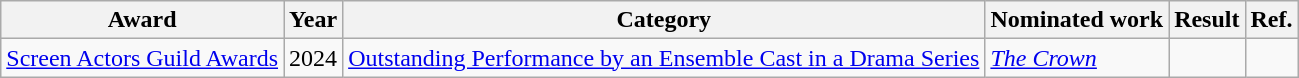<table class="wikitable">
<tr>
<th>Award</th>
<th>Year</th>
<th>Category</th>
<th>Nominated work</th>
<th>Result</th>
<th>Ref.</th>
</tr>
<tr>
<td><a href='#'>Screen Actors Guild Awards</a></td>
<td>2024</td>
<td><a href='#'>Outstanding Performance by an Ensemble Cast in a Drama Series</a></td>
<td><em><a href='#'>The Crown</a></em></td>
<td></td>
<td></td>
</tr>
</table>
